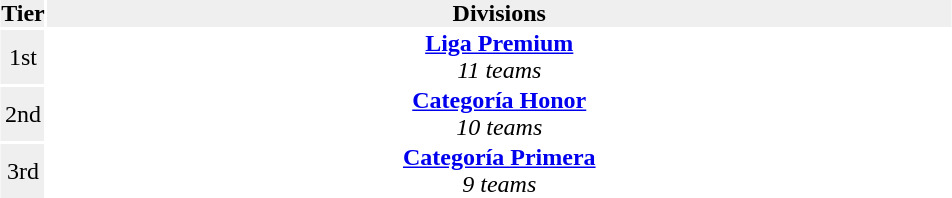<table align="center" class="toc" cellpadding=0>
<tr style="background:#efefef;">
<th width="4.6%" align="center"><strong>Tier</strong></th>
<th width="95.4%" align="center"><strong>Divisions</strong></th>
</tr>
<tr>
<td width="4.6%%" align="center" style="background:#efefef;">1st</td>
<td width="95.4%" align="center"><strong><a href='#'>Liga Premium</a></strong><br><em>11 teams</em></td>
</tr>
<tr>
<td width="4.6%%" align="center" style="background:#efefef;">2nd</td>
<td width="95.4%" align="center"><strong><a href='#'>Categoría Honor</a></strong><br><em>10 teams</em></td>
</tr>
<tr>
<td width="4.6%%" align="center" style="background:#efefef;">3rd</td>
<td width="95.4%" align="center"><strong><a href='#'>Categoría Primera</a></strong><br><em>9 teams</em></td>
</tr>
</table>
